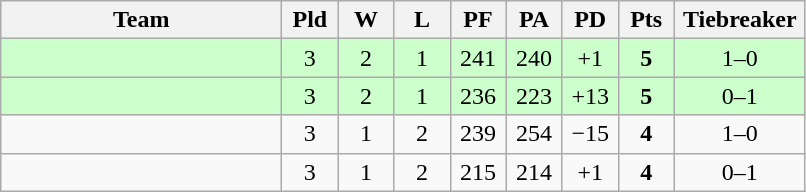<table class=wikitable style="text-align:center">
<tr>
<th width=180>Team</th>
<th width=30>Pld</th>
<th width=30>W</th>
<th width=30>L</th>
<th width=30>PF</th>
<th width=30>PA</th>
<th width=30>PD</th>
<th width=30>Pts</th>
<th width=80>Tiebreaker</th>
</tr>
<tr bgcolor="#ccffcc">
<td align="left"></td>
<td>3</td>
<td>2</td>
<td>1</td>
<td>241</td>
<td>240</td>
<td>+1</td>
<td><strong>5</strong></td>
<td>1–0</td>
</tr>
<tr bgcolor="#ccffcc">
<td align="left"></td>
<td>3</td>
<td>2</td>
<td>1</td>
<td>236</td>
<td>223</td>
<td>+13</td>
<td><strong>5</strong></td>
<td>0–1</td>
</tr>
<tr>
<td align="left"></td>
<td>3</td>
<td>1</td>
<td>2</td>
<td>239</td>
<td>254</td>
<td>−15</td>
<td><strong>4</strong></td>
<td>1–0</td>
</tr>
<tr>
<td align="left"></td>
<td>3</td>
<td>1</td>
<td>2</td>
<td>215</td>
<td>214</td>
<td>+1</td>
<td><strong>4</strong></td>
<td>0–1</td>
</tr>
</table>
